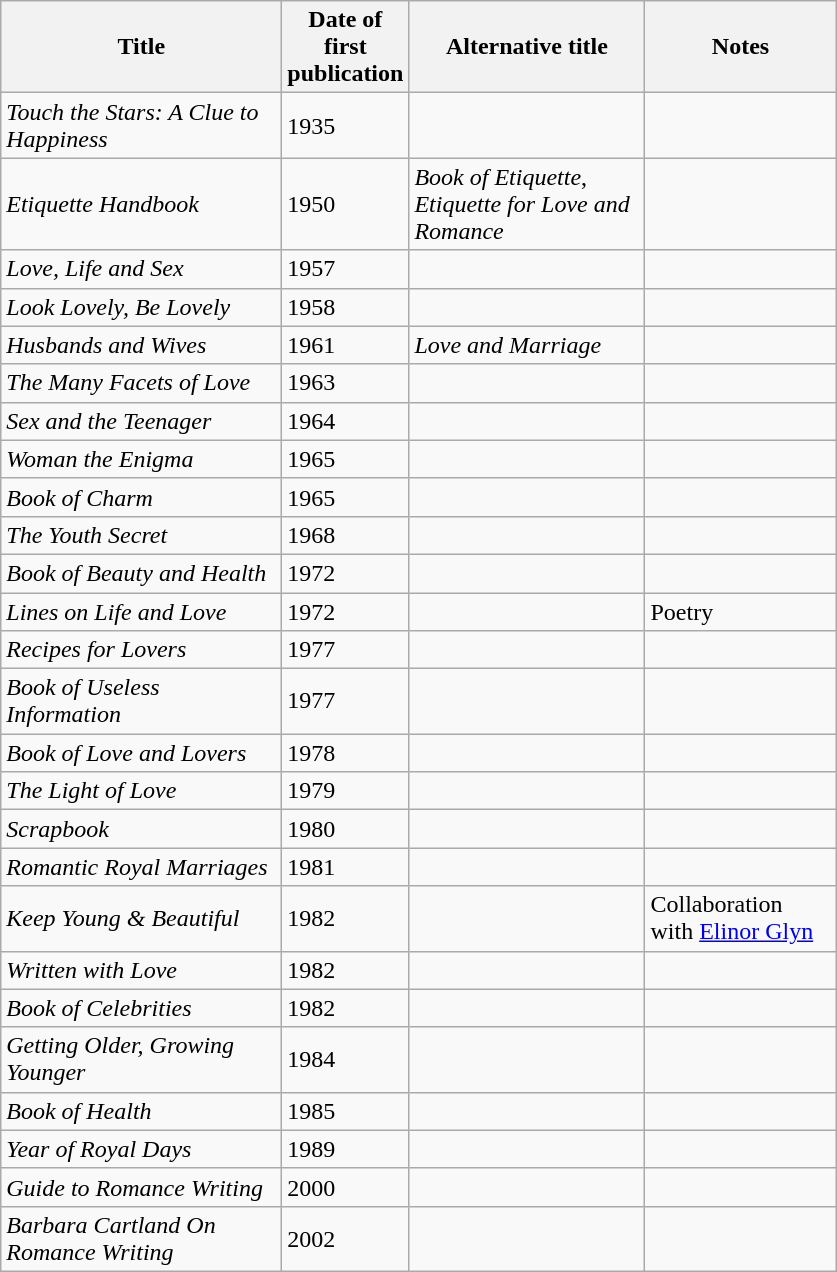<table class="wikitable plainrowheaders sortable" style="margin-right: 0;">
<tr>
<th width="180">Title</th>
<th width="60">Date of first<br>publication</th>
<th width="150">Alternative title</th>
<th width="120">Notes</th>
</tr>
<tr>
<td><em>Touch the Stars: A Clue to Happiness</em></td>
<td>1935</td>
<td></td>
<td></td>
</tr>
<tr>
<td><em>Etiquette Handbook</em></td>
<td>1950</td>
<td><em>Book of Etiquette</em>, <em>Etiquette for Love and Romance</em></td>
<td></td>
</tr>
<tr>
<td><em>Love, Life and Sex</em></td>
<td>1957</td>
<td></td>
<td></td>
</tr>
<tr>
<td><em>Look Lovely, Be Lovely</em></td>
<td>1958</td>
<td></td>
<td></td>
</tr>
<tr>
<td><em>Husbands and Wives</em></td>
<td>1961</td>
<td><em>Love and Marriage</em></td>
<td></td>
</tr>
<tr>
<td><em>The Many Facets of Love</em></td>
<td>1963</td>
<td></td>
<td></td>
</tr>
<tr>
<td><em>Sex and the Teenager</em></td>
<td>1964</td>
<td></td>
<td></td>
</tr>
<tr>
<td><em>Woman the Enigma</em></td>
<td>1965</td>
<td></td>
<td></td>
</tr>
<tr>
<td><em>Book of Charm</em></td>
<td>1965</td>
<td></td>
<td></td>
</tr>
<tr>
<td><em>The Youth Secret</em></td>
<td>1968</td>
<td></td>
<td></td>
</tr>
<tr>
<td><em>Book of Beauty and Health</em></td>
<td>1972</td>
<td></td>
<td></td>
</tr>
<tr>
<td><em>Lines on Life and Love</em></td>
<td>1972</td>
<td></td>
<td>Poetry</td>
</tr>
<tr>
<td><em>Recipes for Lovers</em></td>
<td>1977</td>
<td></td>
<td></td>
</tr>
<tr>
<td><em>Book of Useless Information</em></td>
<td>1977</td>
<td></td>
<td></td>
</tr>
<tr>
<td><em>Book of Love and Lovers</em></td>
<td>1978</td>
<td></td>
<td></td>
</tr>
<tr>
<td><em>The Light of Love</em></td>
<td>1979</td>
<td></td>
<td></td>
</tr>
<tr>
<td><em>Scrapbook</em></td>
<td>1980</td>
<td></td>
<td></td>
</tr>
<tr>
<td><em>Romantic Royal Marriages</em></td>
<td>1981</td>
<td></td>
<td></td>
</tr>
<tr>
<td><em>Keep Young & Beautiful</em></td>
<td>1982</td>
<td></td>
<td>Collaboration with <a href='#'>Elinor Glyn</a></td>
</tr>
<tr>
<td><em>Written with Love</em></td>
<td>1982</td>
<td></td>
<td></td>
</tr>
<tr>
<td><em>Book of Celebrities</em></td>
<td>1982</td>
<td></td>
<td></td>
</tr>
<tr>
<td><em>Getting Older, Growing Younger</em></td>
<td>1984</td>
<td></td>
<td></td>
</tr>
<tr>
<td><em>Book of Health</em></td>
<td>1985</td>
<td></td>
<td></td>
</tr>
<tr>
<td><em>Year of Royal Days</em></td>
<td>1989</td>
<td></td>
<td></td>
</tr>
<tr>
<td><em>Guide to Romance Writing</em></td>
<td>2000</td>
<td></td>
<td></td>
</tr>
<tr>
<td><em>Barbara Cartland On Romance Writing</em></td>
<td>2002</td>
<td></td>
<td></td>
</tr>
</table>
